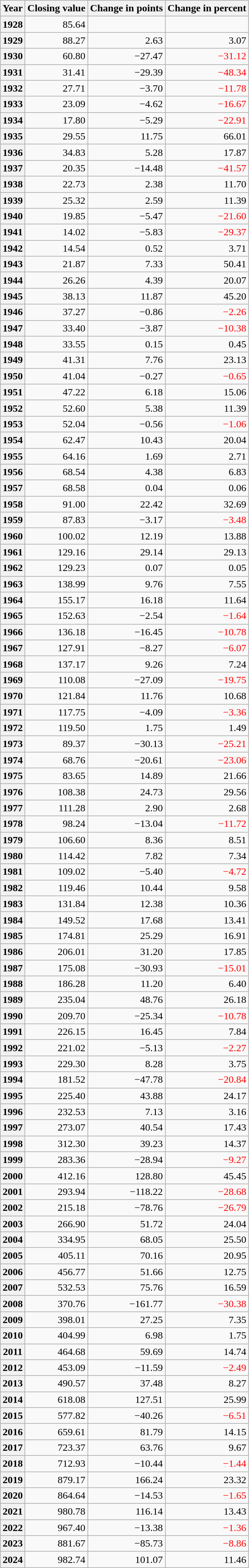<table class="wikitable sortable" style="text-align:right;">
<tr>
<th scope="col">Year</th>
<th scope="col">Closing value</th>
<th scope="col">Change in points</th>
<th scope="col">Change in percent</th>
</tr>
<tr>
<th scope="row">1928</th>
<td>85.64</td>
<td></td>
<td></td>
</tr>
<tr>
<th scope="row">1929</th>
<td>88.27</td>
<td>2.63</td>
<td>3.07</td>
</tr>
<tr>
<th scope="row">1930</th>
<td>60.80</td>
<td>−27.47</td>
<td style="color:red">−31.12</td>
</tr>
<tr>
<th scope="row">1931</th>
<td>31.41</td>
<td>−29.39</td>
<td style="color:red">−48.34</td>
</tr>
<tr>
<th scope="row">1932</th>
<td>27.71</td>
<td>−3.70</td>
<td style="color:red">−11.78</td>
</tr>
<tr>
<th scope="row">1933</th>
<td>23.09</td>
<td>−4.62</td>
<td style="color:red">−16.67</td>
</tr>
<tr>
<th scope="row">1934</th>
<td>17.80</td>
<td>−5.29</td>
<td style="color:red">−22.91</td>
</tr>
<tr>
<th scope="row">1935</th>
<td>29.55</td>
<td>11.75</td>
<td>66.01</td>
</tr>
<tr>
<th scope="row">1936</th>
<td>34.83</td>
<td>5.28</td>
<td>17.87</td>
</tr>
<tr>
<th scope="row">1937</th>
<td>20.35</td>
<td>−14.48</td>
<td style="color:red">−41.57</td>
</tr>
<tr>
<th scope="row">1938</th>
<td>22.73</td>
<td>2.38</td>
<td>11.70</td>
</tr>
<tr>
<th scope="row">1939</th>
<td>25.32</td>
<td>2.59</td>
<td>11.39</td>
</tr>
<tr>
<th scope="row">1940</th>
<td>19.85</td>
<td>−5.47</td>
<td style="color:red">−21.60</td>
</tr>
<tr>
<th scope="row">1941</th>
<td>14.02</td>
<td>−5.83</td>
<td style="color:red">−29.37</td>
</tr>
<tr>
<th scope="row">1942</th>
<td>14.54</td>
<td>0.52</td>
<td>3.71</td>
</tr>
<tr>
<th scope="row">1943</th>
<td>21.87</td>
<td>7.33</td>
<td>50.41</td>
</tr>
<tr>
<th scope="row">1944</th>
<td>26.26</td>
<td>4.39</td>
<td>20.07</td>
</tr>
<tr>
<th scope="row">1945</th>
<td>38.13</td>
<td>11.87</td>
<td>45.20</td>
</tr>
<tr>
<th scope="row">1946</th>
<td>37.27</td>
<td>−0.86</td>
<td style="color:red">−2.26</td>
</tr>
<tr>
<th scope="row">1947</th>
<td>33.40</td>
<td>−3.87</td>
<td style="color:red">−10.38</td>
</tr>
<tr>
<th scope="row">1948</th>
<td>33.55</td>
<td>0.15</td>
<td>0.45</td>
</tr>
<tr>
<th scope="row">1949</th>
<td>41.31</td>
<td>7.76</td>
<td>23.13</td>
</tr>
<tr>
<th scope="row">1950</th>
<td>41.04</td>
<td>−0.27</td>
<td style="color:red">−0.65</td>
</tr>
<tr>
<th scope="row">1951</th>
<td>47.22</td>
<td>6.18</td>
<td>15.06</td>
</tr>
<tr>
<th scope="row">1952</th>
<td>52.60</td>
<td>5.38</td>
<td>11.39</td>
</tr>
<tr>
<th scope="row">1953</th>
<td>52.04</td>
<td>−0.56</td>
<td style="color:red">−1.06</td>
</tr>
<tr>
<th scope="row">1954</th>
<td>62.47</td>
<td>10.43</td>
<td>20.04</td>
</tr>
<tr>
<th scope="row">1955</th>
<td>64.16</td>
<td>1.69</td>
<td>2.71</td>
</tr>
<tr>
<th scope="row">1956</th>
<td>68.54</td>
<td>4.38</td>
<td>6.83</td>
</tr>
<tr>
<th scope="row">1957</th>
<td>68.58</td>
<td>0.04</td>
<td>0.06</td>
</tr>
<tr>
<th scope="row">1958</th>
<td>91.00</td>
<td>22.42</td>
<td>32.69</td>
</tr>
<tr>
<th scope="row">1959</th>
<td>87.83</td>
<td>−3.17</td>
<td style="color:red">−3.48</td>
</tr>
<tr>
<th scope="row">1960</th>
<td>100.02</td>
<td>12.19</td>
<td>13.88</td>
</tr>
<tr>
<th scope="row">1961</th>
<td>129.16</td>
<td>29.14</td>
<td>29.13</td>
</tr>
<tr>
<th scope="row">1962</th>
<td>129.23</td>
<td>0.07</td>
<td>0.05</td>
</tr>
<tr>
<th scope="row">1963</th>
<td>138.99</td>
<td>9.76</td>
<td>7.55</td>
</tr>
<tr>
<th scope="row">1964</th>
<td>155.17</td>
<td>16.18</td>
<td>11.64</td>
</tr>
<tr>
<th scope="row">1965</th>
<td>152.63</td>
<td>−2.54</td>
<td style="color:red">−1.64</td>
</tr>
<tr>
<th scope="row">1966</th>
<td>136.18</td>
<td>−16.45</td>
<td style="color:red">−10.78</td>
</tr>
<tr>
<th scope="row">1967</th>
<td>127.91</td>
<td>−8.27</td>
<td style="color:red">−6.07</td>
</tr>
<tr>
<th scope="row">1968</th>
<td>137.17</td>
<td>9.26</td>
<td>7.24</td>
</tr>
<tr>
<th scope="row">1969</th>
<td>110.08</td>
<td>−27.09</td>
<td style="color:red">−19.75</td>
</tr>
<tr>
<th scope="row">1970</th>
<td>121.84</td>
<td>11.76</td>
<td>10.68</td>
</tr>
<tr>
<th scope="row">1971</th>
<td>117.75</td>
<td>−4.09</td>
<td style="color:red">−3.36</td>
</tr>
<tr>
<th scope="row">1972</th>
<td>119.50</td>
<td>1.75</td>
<td>1.49</td>
</tr>
<tr>
<th scope="row">1973</th>
<td>89.37</td>
<td>−30.13</td>
<td style="color:red">−25.21</td>
</tr>
<tr>
<th scope="row">1974</th>
<td>68.76</td>
<td>−20.61</td>
<td style="color:red">−23.06</td>
</tr>
<tr>
<th scope="row">1975</th>
<td>83.65</td>
<td>14.89</td>
<td>21.66</td>
</tr>
<tr>
<th scope="row">1976</th>
<td>108.38</td>
<td>24.73</td>
<td>29.56</td>
</tr>
<tr>
<th scope="row">1977</th>
<td>111.28</td>
<td>2.90</td>
<td>2.68</td>
</tr>
<tr>
<th scope="row">1978</th>
<td>98.24</td>
<td>−13.04</td>
<td style="color:red">−11.72</td>
</tr>
<tr>
<th scope="row">1979</th>
<td>106.60</td>
<td>8.36</td>
<td>8.51</td>
</tr>
<tr>
<th scope="row">1980</th>
<td>114.42</td>
<td>7.82</td>
<td>7.34</td>
</tr>
<tr>
<th scope="row">1981</th>
<td>109.02</td>
<td>−5.40</td>
<td style="color:red">−4.72</td>
</tr>
<tr>
<th scope="row">1982</th>
<td>119.46</td>
<td>10.44</td>
<td>9.58</td>
</tr>
<tr>
<th scope="row">1983</th>
<td>131.84</td>
<td>12.38</td>
<td>10.36</td>
</tr>
<tr>
<th scope="row">1984</th>
<td>149.52</td>
<td>17.68</td>
<td>13.41</td>
</tr>
<tr>
<th scope="row">1985</th>
<td>174.81</td>
<td>25.29</td>
<td>16.91</td>
</tr>
<tr>
<th scope="row">1986</th>
<td>206.01</td>
<td>31.20</td>
<td>17.85</td>
</tr>
<tr>
<th scope="row">1987</th>
<td>175.08</td>
<td>−30.93</td>
<td style="color:red">−15.01</td>
</tr>
<tr>
<th scope="row">1988</th>
<td>186.28</td>
<td>11.20</td>
<td>6.40</td>
</tr>
<tr>
<th scope="row">1989</th>
<td>235.04</td>
<td>48.76</td>
<td>26.18</td>
</tr>
<tr>
<th scope="row">1990</th>
<td>209.70</td>
<td>−25.34</td>
<td style="color:red">−10.78</td>
</tr>
<tr>
<th scope="row">1991</th>
<td>226.15</td>
<td>16.45</td>
<td>7.84</td>
</tr>
<tr>
<th scope="row">1992</th>
<td>221.02</td>
<td>−5.13</td>
<td style="color:red">−2.27</td>
</tr>
<tr>
<th scope="row">1993</th>
<td>229.30</td>
<td>8.28</td>
<td>3.75</td>
</tr>
<tr>
<th scope="row">1994</th>
<td>181.52</td>
<td>−47.78</td>
<td style="color:red">−20.84</td>
</tr>
<tr>
<th scope="row">1995</th>
<td>225.40</td>
<td>43.88</td>
<td>24.17</td>
</tr>
<tr>
<th scope="row">1996</th>
<td>232.53</td>
<td>7.13</td>
<td>3.16</td>
</tr>
<tr>
<th scope="row">1997</th>
<td>273.07</td>
<td>40.54</td>
<td>17.43</td>
</tr>
<tr>
<th scope="row">1998</th>
<td>312.30</td>
<td>39.23</td>
<td>14.37</td>
</tr>
<tr>
<th scope="row">1999</th>
<td>283.36</td>
<td>−28.94</td>
<td style="color:red">−9.27</td>
</tr>
<tr>
<th scope="row">2000</th>
<td>412.16</td>
<td>128.80</td>
<td>45.45</td>
</tr>
<tr>
<th scope="row">2001</th>
<td>293.94</td>
<td>−118.22</td>
<td style="color:red">−28.68</td>
</tr>
<tr>
<th scope="row">2002</th>
<td>215.18</td>
<td>−78.76</td>
<td style="color:red">−26.79</td>
</tr>
<tr>
<th scope="row">2003</th>
<td>266.90</td>
<td>51.72</td>
<td>24.04</td>
</tr>
<tr>
<th scope="row">2004</th>
<td>334.95</td>
<td>68.05</td>
<td>25.50</td>
</tr>
<tr>
<th scope="row">2005</th>
<td>405.11</td>
<td>70.16</td>
<td>20.95</td>
</tr>
<tr>
<th scope="row">2006</th>
<td>456.77</td>
<td>51.66</td>
<td>12.75</td>
</tr>
<tr>
<th scope="row">2007</th>
<td>532.53</td>
<td>75.76</td>
<td>16.59</td>
</tr>
<tr>
<th scope="row">2008</th>
<td>370.76</td>
<td>−161.77</td>
<td style="color:red">−30.38</td>
</tr>
<tr>
<th scope="row">2009</th>
<td>398.01</td>
<td>27.25</td>
<td>7.35</td>
</tr>
<tr>
<th scope="row">2010</th>
<td>404.99</td>
<td>6.98</td>
<td>1.75</td>
</tr>
<tr>
<th scope="row">2011</th>
<td>464.68</td>
<td>59.69</td>
<td>14.74</td>
</tr>
<tr>
<th scope="row">2012</th>
<td>453.09</td>
<td>−11.59</td>
<td style="color:red">−2.49</td>
</tr>
<tr>
<th scope="row">2013</th>
<td>490.57</td>
<td>37.48</td>
<td>8.27</td>
</tr>
<tr>
<th scope="row">2014</th>
<td>618.08</td>
<td>127.51</td>
<td>25.99</td>
</tr>
<tr>
<th scope="row">2015</th>
<td>577.82</td>
<td>−40.26</td>
<td style="color:red">−6.51</td>
</tr>
<tr>
<th scope="row">2016</th>
<td>659.61</td>
<td>81.79</td>
<td>14.15</td>
</tr>
<tr>
<th scope="row">2017</th>
<td>723.37</td>
<td>63.76</td>
<td>9.67</td>
</tr>
<tr>
<th scope="row">2018</th>
<td>712.93</td>
<td>−10.44</td>
<td style="color:red">−1.44</td>
</tr>
<tr>
<th scope="row">2019</th>
<td>879.17</td>
<td>166.24</td>
<td>23.32</td>
</tr>
<tr>
<th scope="row">2020</th>
<td>864.64</td>
<td>−14.53</td>
<td style="color:red">−1.65</td>
</tr>
<tr>
<th scope="row">2021</th>
<td>980.78</td>
<td>116.14</td>
<td>13.43</td>
</tr>
<tr>
<th scope="row">2022</th>
<td>967.40</td>
<td>−13.38</td>
<td style="color:red">−1.36</td>
</tr>
<tr>
<th scope="row">2023</th>
<td>881.67</td>
<td>−85.73</td>
<td style="color:red">−8.86</td>
</tr>
<tr>
<th scope="row">2024</th>
<td>982.74</td>
<td>101.07</td>
<td>11.46</td>
</tr>
</table>
